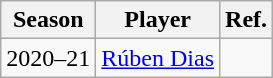<table class="wikitable" style="text-align:center">
<tr>
<th>Season</th>
<th>Player</th>
<th>Ref.</th>
</tr>
<tr>
<td>2020–21</td>
<td> <a href='#'>Rúben Dias</a></td>
<td></td>
</tr>
</table>
